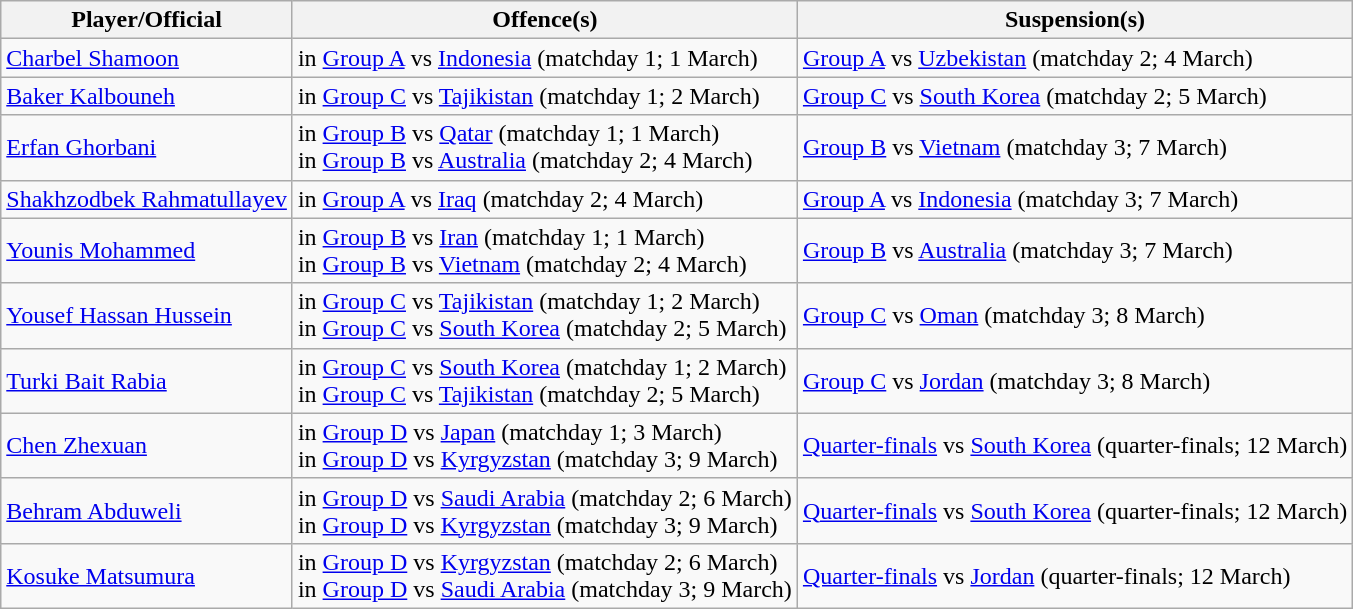<table class="wikitable sortable plainrowheaders">
<tr>
<th>Player/Official</th>
<th>Offence(s)</th>
<th>Suspension(s)</th>
</tr>
<tr>
<td> <a href='#'>Charbel Shamoon</a></td>
<td> in <a href='#'>Group A</a> vs <a href='#'>Indonesia</a> (matchday 1; 1 March)</td>
<td><a href='#'>Group A</a> vs <a href='#'>Uzbekistan</a> (matchday 2; 4 March)</td>
</tr>
<tr>
<td> <a href='#'>Baker Kalbouneh</a></td>
<td> in <a href='#'>Group C</a> vs <a href='#'>Tajikistan</a> (matchday 1; 2 March)</td>
<td><a href='#'>Group C</a> vs <a href='#'>South Korea</a> (matchday 2; 5 March)</td>
</tr>
<tr>
<td> <a href='#'>Erfan Ghorbani</a></td>
<td> in <a href='#'>Group B</a> vs <a href='#'>Qatar</a> (matchday 1; 1 March)<br> in <a href='#'>Group B</a> vs <a href='#'>Australia</a> (matchday 2; 4 March)</td>
<td><a href='#'>Group B</a> vs <a href='#'>Vietnam</a> (matchday 3; 7 March)</td>
</tr>
<tr>
<td> <a href='#'>Shakhzodbek Rahmatullayev</a></td>
<td> in <a href='#'>Group A</a> vs <a href='#'>Iraq</a> (matchday 2; 4 March)</td>
<td><a href='#'>Group A</a> vs <a href='#'>Indonesia</a> (matchday 3; 7 March)</td>
</tr>
<tr>
<td> <a href='#'>Younis Mohammed</a></td>
<td> in <a href='#'>Group B</a> vs <a href='#'>Iran</a> (matchday 1; 1 March)<br> in <a href='#'>Group B</a> vs <a href='#'>Vietnam</a> (matchday 2; 4 March)</td>
<td><a href='#'>Group B</a> vs <a href='#'>Australia</a> (matchday 3; 7 March)</td>
</tr>
<tr>
<td> <a href='#'>Yousef Hassan Hussein</a></td>
<td> in <a href='#'>Group C</a> vs <a href='#'>Tajikistan</a> (matchday 1; 2 March)<br> in <a href='#'>Group C</a> vs <a href='#'>South Korea</a> (matchday 2; 5 March)</td>
<td><a href='#'>Group C</a> vs <a href='#'>Oman</a> (matchday 3; 8 March)</td>
</tr>
<tr>
<td> <a href='#'>Turki Bait Rabia</a></td>
<td> in <a href='#'>Group C</a> vs <a href='#'>South Korea</a> (matchday 1; 2 March)<br> in <a href='#'>Group C</a> vs <a href='#'>Tajikistan</a> (matchday 2; 5 March)</td>
<td><a href='#'>Group C</a> vs <a href='#'>Jordan</a> (matchday 3; 8 March)</td>
</tr>
<tr>
<td> <a href='#'>Chen Zhexuan</a></td>
<td> in <a href='#'>Group D</a> vs <a href='#'>Japan</a> (matchday 1; 3 March)<br> in <a href='#'>Group D</a> vs <a href='#'>Kyrgyzstan</a> (matchday 3; 9 March)</td>
<td><a href='#'>Quarter-finals</a> vs <a href='#'>South Korea</a> (quarter-finals; 12 March)</td>
</tr>
<tr>
<td> <a href='#'>Behram Abduweli</a></td>
<td> in <a href='#'>Group D</a> vs <a href='#'>Saudi Arabia</a> (matchday 2; 6 March)<br> in <a href='#'>Group D</a> vs <a href='#'>Kyrgyzstan</a> (matchday 3; 9 March)</td>
<td><a href='#'>Quarter-finals</a> vs <a href='#'>South Korea</a> (quarter-finals; 12 March)</td>
</tr>
<tr>
<td> <a href='#'>Kosuke Matsumura</a></td>
<td> in <a href='#'>Group D</a> vs <a href='#'>Kyrgyzstan</a> (matchday 2; 6 March)<br> in <a href='#'>Group D</a> vs <a href='#'>Saudi Arabia</a> (matchday 3; 9 March)</td>
<td><a href='#'>Quarter-finals</a> vs <a href='#'>Jordan</a> (quarter-finals; 12 March)</td>
</tr>
</table>
